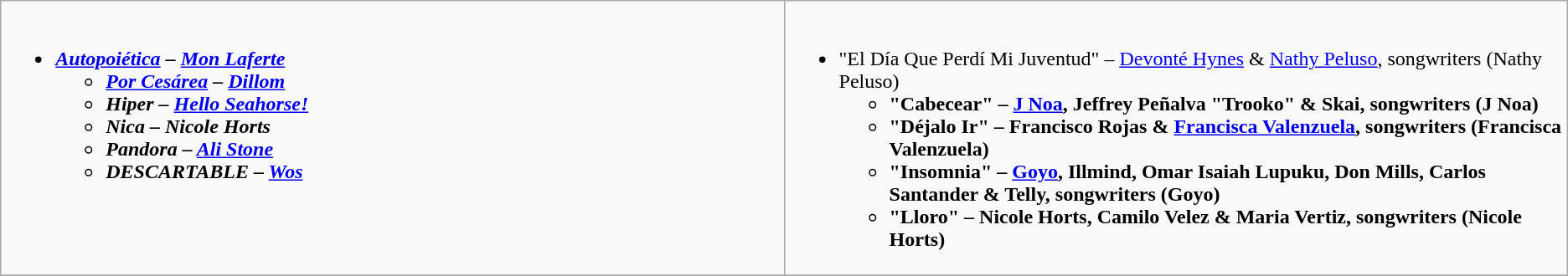<table class="wikitable">
<tr>
<td style="vertical-align:top;" width="50%"><br><ul><li><strong><em><a href='#'>Autopoiética</a><em> – <a href='#'>Mon Laferte</a><strong><ul><li></em><a href='#'>Por Cesárea</a><em> – <a href='#'>Dillom</a></li><li></em>Hiper<em> – <a href='#'>Hello Seahorse!</a></li><li></em>Nica<em> – Nicole Horts</li><li></em>Pandora<em> – <a href='#'>Ali Stone</a></li><li></em>DESCARTABLE<em> – <a href='#'>Wos</a></li></ul></li></ul></td>
<td style="vertical-align:top;" width="50%"><br><ul><li></strong>"El Día Que Perdí Mi Juventud" – <a href='#'>Devonté Hynes</a> & <a href='#'>Nathy Peluso</a>, songwriters (Nathy Peluso)<strong><ul><li>"Cabecear" – <a href='#'>J Noa</a>, Jeffrey Peñalva "Trooko" & Skai, songwriters (J Noa)</li><li>"Déjalo Ir" – Francisco Rojas & <a href='#'>Francisca Valenzuela</a>, songwriters (Francisca Valenzuela)</li><li>"Insomnia" – <a href='#'>Goyo</a>, Illmind, Omar Isaiah Lupuku, Don Mills, Carlos Santander & Telly, songwriters (Goyo)</li><li>"Lloro" – Nicole Horts, Camilo Velez & Maria Vertiz, songwriters (Nicole Horts)</li></ul></li></ul></td>
</tr>
<tr>
</tr>
</table>
